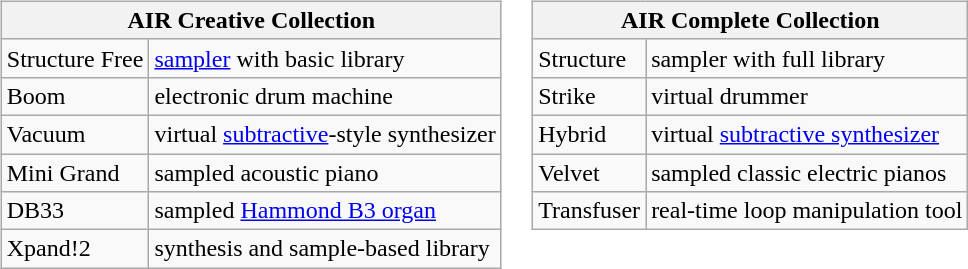<table class="mw-collapsible mw-collapsed" style="vertical-align: top;">
<tr>
<td><br><table class="wikitable">
<tr>
<th colspan="2">AIR Creative Collection</th>
</tr>
<tr>
<td>Structure Free</td>
<td><a href='#'>sampler</a> with basic library</td>
</tr>
<tr>
<td>Boom</td>
<td>electronic drum machine</td>
</tr>
<tr>
<td>Vacuum</td>
<td>virtual <a href='#'>subtractive</a>-style synthesizer</td>
</tr>
<tr>
<td>Mini Grand</td>
<td>sampled acoustic piano</td>
</tr>
<tr>
<td>DB33</td>
<td>sampled <a href='#'>Hammond B3 organ</a></td>
</tr>
<tr>
<td>Xpand!2</td>
<td>synthesis and sample-based library</td>
</tr>
</table>
</td>
<td style="vertical-align: top;"><br><table class="wikitable">
<tr>
<th colspan="2">AIR Complete Collection</th>
</tr>
<tr>
<td>Structure</td>
<td>sampler with full library</td>
</tr>
<tr>
<td>Strike</td>
<td>virtual drummer</td>
</tr>
<tr>
<td>Hybrid</td>
<td>virtual <a href='#'>subtractive synthesizer</a></td>
</tr>
<tr>
<td>Velvet</td>
<td>sampled classic electric pianos</td>
</tr>
<tr>
<td>Transfuser</td>
<td>real-time loop manipulation tool</td>
</tr>
</table>
</td>
</tr>
</table>
